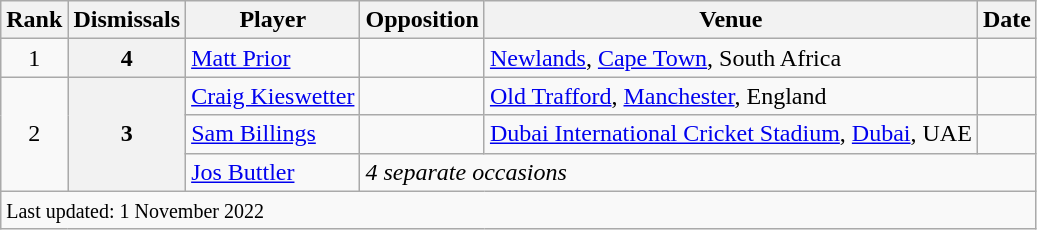<table class="wikitable plainrowheaders">
<tr>
<th scope=col>Rank</th>
<th scope=col>Dismissals</th>
<th scope=col>Player</th>
<th scope=col>Opposition</th>
<th scope=col>Venue</th>
<th scope=col>Date</th>
</tr>
<tr>
<td align=center>1</td>
<th scope=row style=text-align:center;>4</th>
<td><a href='#'>Matt Prior</a></td>
<td></td>
<td><a href='#'>Newlands</a>, <a href='#'>Cape Town</a>, South Africa</td>
<td></td>
</tr>
<tr>
<td align=center rowspan=3>2</td>
<th scope=row style=text-align:center; rowspan=3>3</th>
<td><a href='#'>Craig Kieswetter</a></td>
<td></td>
<td><a href='#'>Old Trafford</a>, <a href='#'>Manchester</a>, England</td>
<td></td>
</tr>
<tr>
<td><a href='#'>Sam Billings</a></td>
<td></td>
<td><a href='#'>Dubai International Cricket Stadium</a>, <a href='#'>Dubai</a>, UAE</td>
<td></td>
</tr>
<tr>
<td><a href='#'>Jos Buttler</a></td>
<td colspan=3><em>4 separate occasions</em></td>
</tr>
<tr>
<td colspan=6><small>Last updated: 1 November 2022</small></td>
</tr>
</table>
